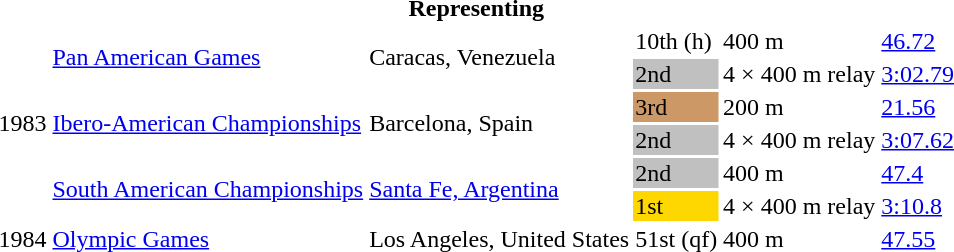<table>
<tr>
<th colspan="6">Representing </th>
</tr>
<tr>
<td rowspan=6>1983</td>
<td rowspan=2><a href='#'>Pan American Games</a></td>
<td rowspan=2>Caracas, Venezuela</td>
<td>10th (h)</td>
<td>400 m</td>
<td><a href='#'>46.72</a></td>
</tr>
<tr>
<td bgcolor=silver>2nd</td>
<td>4 × 400 m relay</td>
<td><a href='#'>3:02.79</a></td>
</tr>
<tr>
<td rowspan=2><a href='#'>Ibero-American Championships</a></td>
<td rowspan=2>Barcelona, Spain</td>
<td bgcolor=cc9966>3rd</td>
<td>200 m</td>
<td><a href='#'>21.56</a></td>
</tr>
<tr>
<td bgcolor=silver>2nd</td>
<td>4 × 400 m relay</td>
<td><a href='#'>3:07.62</a></td>
</tr>
<tr>
<td rowspan=2><a href='#'>South American Championships</a></td>
<td rowspan=2><a href='#'>Santa Fe, Argentina</a></td>
<td bgcolor=silver>2nd</td>
<td>400 m</td>
<td><a href='#'>47.4</a></td>
</tr>
<tr>
<td bgcolor=gold>1st</td>
<td>4 × 400 m relay</td>
<td><a href='#'>3:10.8</a></td>
</tr>
<tr>
<td>1984</td>
<td><a href='#'>Olympic Games</a></td>
<td>Los Angeles, United States</td>
<td>51st (qf)</td>
<td>400 m</td>
<td><a href='#'>47.55</a></td>
</tr>
</table>
